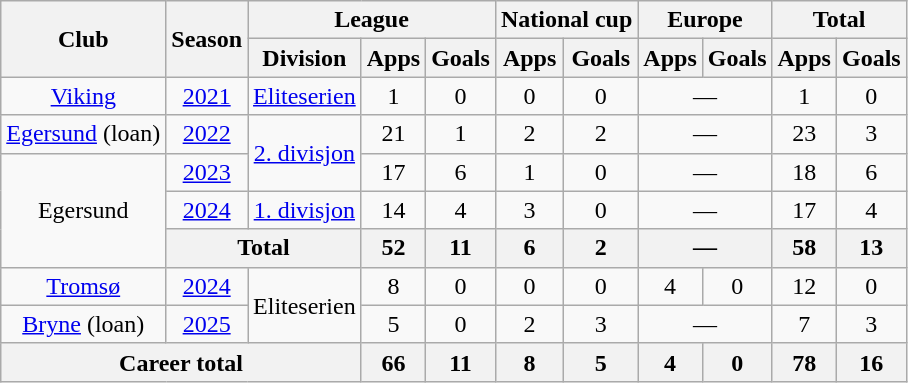<table class="wikitable" style="text-align: center">
<tr>
<th rowspan="2">Club</th>
<th rowspan="2">Season</th>
<th colspan="3">League</th>
<th colspan="2">National cup</th>
<th colspan="2">Europe</th>
<th colspan="2">Total</th>
</tr>
<tr>
<th>Division</th>
<th>Apps</th>
<th>Goals</th>
<th>Apps</th>
<th>Goals</th>
<th>Apps</th>
<th>Goals</th>
<th>Apps</th>
<th>Goals</th>
</tr>
<tr>
<td><a href='#'>Viking</a></td>
<td><a href='#'>2021</a></td>
<td><a href='#'>Eliteserien</a></td>
<td>1</td>
<td>0</td>
<td>0</td>
<td>0</td>
<td colspan=2>—</td>
<td>1</td>
<td>0</td>
</tr>
<tr>
<td><a href='#'>Egersund</a> (loan)</td>
<td><a href='#'>2022</a></td>
<td rowspan=2><a href='#'>2. divisjon</a></td>
<td>21</td>
<td>1</td>
<td>2</td>
<td>2</td>
<td colspan=2>—</td>
<td>23</td>
<td>3</td>
</tr>
<tr>
<td rowspan=3>Egersund</td>
<td><a href='#'>2023</a></td>
<td>17</td>
<td>6</td>
<td>1</td>
<td>0</td>
<td colspan=2>—</td>
<td>18</td>
<td>6</td>
</tr>
<tr>
<td><a href='#'>2024</a></td>
<td><a href='#'>1. divisjon</a></td>
<td>14</td>
<td>4</td>
<td>3</td>
<td>0</td>
<td colspan=2>—</td>
<td>17</td>
<td>4</td>
</tr>
<tr>
<th colspan=2>Total</th>
<th>52</th>
<th>11</th>
<th>6</th>
<th>2</th>
<th colspan=2>—</th>
<th>58</th>
<th>13</th>
</tr>
<tr>
<td><a href='#'>Tromsø</a></td>
<td><a href='#'>2024</a></td>
<td rowspan=2>Eliteserien</td>
<td>8</td>
<td>0</td>
<td>0</td>
<td>0</td>
<td>4</td>
<td>0</td>
<td>12</td>
<td>0</td>
</tr>
<tr>
<td><a href='#'>Bryne</a> (loan)</td>
<td><a href='#'>2025</a></td>
<td>5</td>
<td>0</td>
<td>2</td>
<td>3</td>
<td colspan=2>—</td>
<td>7</td>
<td>3</td>
</tr>
<tr>
<th colspan=3>Career total</th>
<th>66</th>
<th>11</th>
<th>8</th>
<th>5</th>
<th>4</th>
<th>0</th>
<th>78</th>
<th>16</th>
</tr>
</table>
